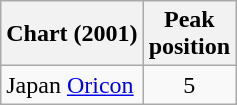<table class="wikitable">
<tr>
<th>Chart (2001)</th>
<th>Peak<br>position</th>
</tr>
<tr>
<td>Japan <a href='#'>Oricon</a></td>
<td align="center">5</td>
</tr>
</table>
